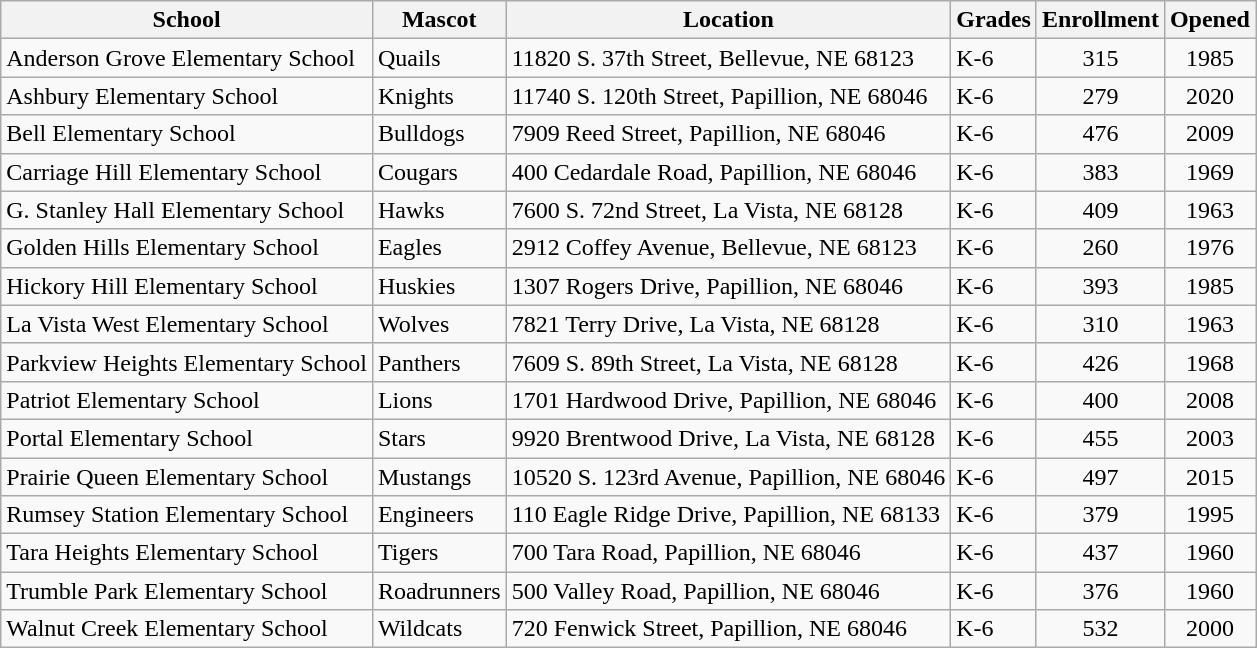<table class="wikitable sortable">
<tr>
<th><strong>School</strong></th>
<th><strong>Mascot</strong></th>
<th><strong>Location</strong></th>
<th><strong>Grades</strong></th>
<th><strong>Enrollment</strong></th>
<th><strong>Opened</strong></th>
</tr>
<tr>
<td>Anderson Grove Elementary School</td>
<td>Quails</td>
<td>11820 S. 37th Street, Bellevue, NE 68123</td>
<td>K-6</td>
<td align=center>315</td>
<td align=center>1985</td>
</tr>
<tr>
<td>Ashbury Elementary School</td>
<td>Knights</td>
<td>11740 S. 120th Street, Papillion, NE 68046</td>
<td>K-6</td>
<td align=center>279</td>
<td align=center>2020</td>
</tr>
<tr>
<td>Bell Elementary School</td>
<td>Bulldogs</td>
<td>7909 Reed Street, Papillion, NE 68046</td>
<td>K-6</td>
<td align=center>476</td>
<td align=center>2009</td>
</tr>
<tr>
<td>Carriage Hill Elementary School</td>
<td>Cougars</td>
<td>400 Cedardale Road, Papillion, NE 68046</td>
<td>K-6</td>
<td align=center>383</td>
<td align=center>1969</td>
</tr>
<tr>
<td>G. Stanley Hall Elementary School</td>
<td>Hawks</td>
<td>7600 S. 72nd Street, La Vista, NE 68128</td>
<td>K-6</td>
<td align=center>409</td>
<td align=center>1963</td>
</tr>
<tr>
<td>Golden Hills Elementary School</td>
<td>Eagles</td>
<td>2912 Coffey Avenue, Bellevue, NE 68123</td>
<td>K-6</td>
<td align=center>260</td>
<td align=center>1976</td>
</tr>
<tr>
<td>Hickory Hill Elementary School</td>
<td>Huskies</td>
<td>1307 Rogers Drive, Papillion, NE 68046</td>
<td>K-6</td>
<td align=center>393</td>
<td align=center>1985</td>
</tr>
<tr>
<td>La Vista West Elementary School</td>
<td>Wolves</td>
<td>7821 Terry Drive, La Vista, NE 68128</td>
<td>K-6</td>
<td align=center>310</td>
<td align=center>1963</td>
</tr>
<tr>
<td>Parkview Heights Elementary School</td>
<td>Panthers</td>
<td>7609 S. 89th Street, La Vista, NE 68128</td>
<td>K-6</td>
<td align=center>426</td>
<td align=center>1968</td>
</tr>
<tr>
<td>Patriot Elementary School</td>
<td>Lions</td>
<td>1701 Hardwood Drive, Papillion, NE 68046</td>
<td>K-6</td>
<td align=center>400</td>
<td align=center>2008</td>
</tr>
<tr>
<td>Portal Elementary School</td>
<td>Stars</td>
<td>9920 Brentwood Drive, La Vista, NE 68128</td>
<td>K-6</td>
<td align=center>455</td>
<td align=center>2003</td>
</tr>
<tr>
<td>Prairie Queen Elementary School</td>
<td>Mustangs</td>
<td>10520 S. 123rd Avenue, Papillion, NE 68046</td>
<td>K-6</td>
<td align=center>497</td>
<td align=center>2015</td>
</tr>
<tr>
<td>Rumsey Station Elementary School</td>
<td>Engineers</td>
<td>110 Eagle Ridge Drive, Papillion, NE 68133</td>
<td>K-6</td>
<td align=center>379</td>
<td align=center>1995</td>
</tr>
<tr>
<td>Tara Heights Elementary School</td>
<td>Tigers</td>
<td>700 Tara Road, Papillion, NE 68046</td>
<td>K-6</td>
<td align=center>437</td>
<td align=center>1960</td>
</tr>
<tr>
<td>Trumble Park Elementary School</td>
<td>Roadrunners</td>
<td>500 Valley Road, Papillion, NE 68046</td>
<td>K-6</td>
<td align=center>376</td>
<td align=center>1960</td>
</tr>
<tr>
<td>Walnut Creek Elementary School</td>
<td>Wildcats</td>
<td>720 Fenwick Street, Papillion, NE 68046</td>
<td>K-6</td>
<td align=center>532</td>
<td align=center>2000</td>
</tr>
</table>
